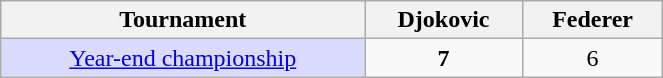<table class=wikitable style="width:35%; vertical-align:top; text-align:center;">
<tr>
<th>Tournament</th>
<th>Djokovic</th>
<th>Federer</th>
</tr>
<tr>
<td style="background:#DBDBFF;"><a href='#'>Year-end championship</a></td>
<td><strong>7</strong></td>
<td>6</td>
</tr>
</table>
